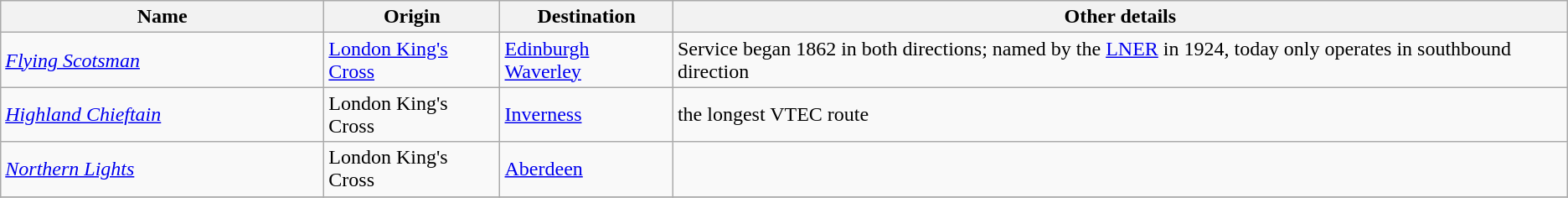<table class="wikitable" border="1">
<tr>
<th width="250px"><strong>Name</strong></th>
<th><strong>Origin</strong></th>
<th><strong>Destination</strong></th>
<th><strong>Other details</strong></th>
</tr>
<tr>
<td><em><a href='#'>Flying Scotsman</a></em></td>
<td><a href='#'>London King's Cross</a></td>
<td><a href='#'>Edinburgh Waverley</a></td>
<td>Service began 1862 in both directions; named by the <a href='#'>LNER</a> in 1924, today only operates in southbound direction</td>
</tr>
<tr>
<td><em><a href='#'>Highland Chieftain</a></em></td>
<td>London King's Cross</td>
<td><a href='#'>Inverness</a></td>
<td>the longest VTEC route</td>
</tr>
<tr>
<td><em><a href='#'>Northern Lights</a></em></td>
<td>London King's Cross</td>
<td><a href='#'>Aberdeen</a></td>
<td></td>
</tr>
<tr>
</tr>
</table>
